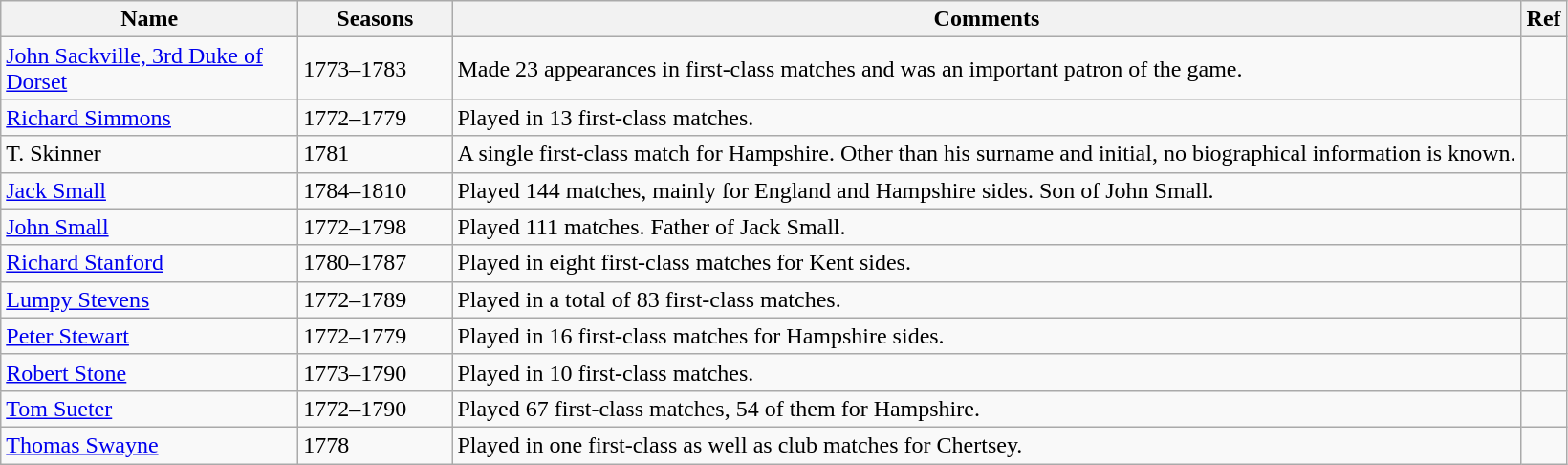<table class="wikitable">
<tr>
<th style="width:200px">Name</th>
<th style="width: 100px">Seasons</th>
<th>Comments</th>
<th>Ref</th>
</tr>
<tr>
<td><a href='#'>John Sackville, 3rd Duke of Dorset</a></td>
<td>1773–1783</td>
<td>Made 23 appearances in first-class matches and was an important patron of the game.</td>
<td></td>
</tr>
<tr>
<td><a href='#'>Richard Simmons</a></td>
<td>1772–1779</td>
<td>Played in 13 first-class matches.</td>
<td></td>
</tr>
<tr>
<td>T. Skinner</td>
<td>1781</td>
<td>A single first-class match for Hampshire. Other than his surname and initial, no biographical information is known.</td>
<td></td>
</tr>
<tr>
<td><a href='#'>Jack Small</a></td>
<td>1784–1810</td>
<td>Played 144 matches, mainly for England and Hampshire sides. Son of John Small.</td>
<td></td>
</tr>
<tr>
<td><a href='#'>John Small</a></td>
<td>1772–1798</td>
<td>Played 111 matches. Father of Jack Small.</td>
<td></td>
</tr>
<tr>
<td><a href='#'>Richard Stanford</a></td>
<td>1780–1787</td>
<td>Played in eight first-class matches for Kent sides.</td>
<td></td>
</tr>
<tr>
<td><a href='#'>Lumpy Stevens</a></td>
<td>1772–1789</td>
<td>Played in a total of 83 first-class matches.</td>
<td></td>
</tr>
<tr>
<td><a href='#'>Peter Stewart</a></td>
<td>1772–1779</td>
<td>Played in 16 first-class matches for Hampshire sides.</td>
<td></td>
</tr>
<tr>
<td><a href='#'>Robert Stone</a></td>
<td>1773–1790</td>
<td>Played in 10 first-class matches.</td>
<td></td>
</tr>
<tr>
<td><a href='#'>Tom Sueter</a></td>
<td>1772–1790</td>
<td>Played 67 first-class matches, 54 of them for Hampshire.</td>
<td></td>
</tr>
<tr>
<td><a href='#'>Thomas Swayne</a></td>
<td>1778</td>
<td>Played in one first-class as well as club matches for Chertsey.</td>
<td></td>
</tr>
</table>
